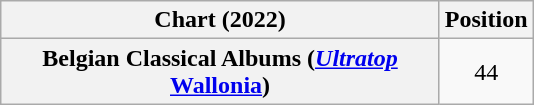<table class="wikitable sortable plainrowheaders" style="text-align:center">
<tr>
<th scope="col" width=285>Chart (2022)</th>
<th scope="col">Position</th>
</tr>
<tr>
<th scope="row">Belgian Classical Albums (<em><a href='#'>Ultratop</a></em> <a href='#'>Wallonia</a>)</th>
<td style="text-align:center;">44</td>
</tr>
</table>
